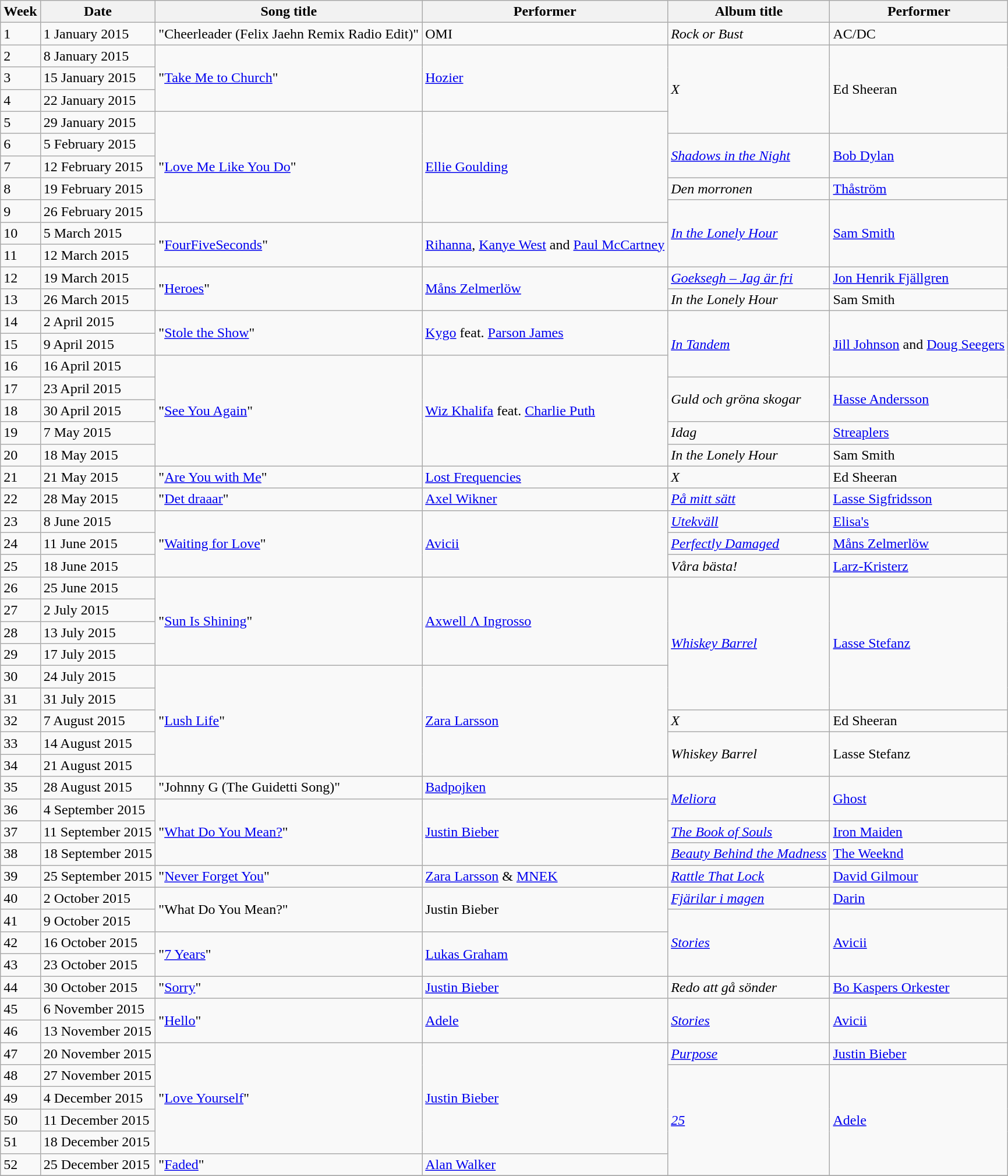<table class="wikitable">
<tr>
<th>Week</th>
<th>Date</th>
<th>Song title</th>
<th>Performer</th>
<th>Album title</th>
<th>Performer</th>
</tr>
<tr>
<td>1</td>
<td>1 January 2015</td>
<td>"Cheerleader (Felix Jaehn Remix Radio Edit)"</td>
<td>OMI</td>
<td><em>Rock or Bust</em></td>
<td>AC/DC</td>
</tr>
<tr>
<td>2</td>
<td>8 January 2015</td>
<td rowspan=3>"<a href='#'>Take Me to Church</a>"</td>
<td rowspan=3><a href='#'>Hozier</a></td>
<td rowspan=4><em>X</em></td>
<td rowspan=4>Ed Sheeran</td>
</tr>
<tr>
<td>3</td>
<td>15 January 2015</td>
</tr>
<tr>
<td>4</td>
<td>22 January 2015</td>
</tr>
<tr>
<td>5</td>
<td>29 January 2015</td>
<td rowspan=5>"<a href='#'>Love Me Like You Do</a>"</td>
<td rowspan=5><a href='#'>Ellie Goulding</a></td>
</tr>
<tr>
<td>6</td>
<td>5 February 2015</td>
<td rowspan=2><em><a href='#'>Shadows in the Night</a></em></td>
<td rowspan=2><a href='#'>Bob Dylan</a></td>
</tr>
<tr>
<td>7</td>
<td>12 February 2015</td>
</tr>
<tr>
<td>8</td>
<td>19 February 2015</td>
<td><em>Den morronen</em></td>
<td><a href='#'>Thåström</a></td>
</tr>
<tr>
<td>9</td>
<td>26 February 2015</td>
<td rowspan=3><em><a href='#'>In the Lonely Hour</a></em></td>
<td rowspan=3><a href='#'>Sam Smith</a></td>
</tr>
<tr>
<td>10</td>
<td>5 March 2015</td>
<td rowspan=2>"<a href='#'>FourFiveSeconds</a>"</td>
<td rowspan=2><a href='#'>Rihanna</a>, <a href='#'>Kanye West</a> and <a href='#'>Paul McCartney</a></td>
</tr>
<tr>
<td>11</td>
<td>12 March 2015</td>
</tr>
<tr>
<td>12</td>
<td>19 March 2015</td>
<td rowspan=2>"<a href='#'>Heroes</a>"</td>
<td rowspan=2><a href='#'>Måns Zelmerlöw</a></td>
<td><em><a href='#'>Goeksegh – Jag är fri</a></em></td>
<td><a href='#'>Jon Henrik Fjällgren</a></td>
</tr>
<tr>
<td>13</td>
<td>26 March 2015</td>
<td><em>In the Lonely Hour</em></td>
<td>Sam Smith</td>
</tr>
<tr>
<td>14</td>
<td>2 April 2015</td>
<td rowspan=2>"<a href='#'>Stole the Show</a>"</td>
<td rowspan=2><a href='#'>Kygo</a> feat. <a href='#'>Parson James</a></td>
<td rowspan=3><em><a href='#'>In Tandem</a></em></td>
<td rowspan=3><a href='#'>Jill Johnson</a> and <a href='#'>Doug Seegers</a></td>
</tr>
<tr>
<td>15</td>
<td>9 April 2015</td>
</tr>
<tr>
<td>16</td>
<td>16 April 2015</td>
<td rowspan=5>"<a href='#'>See You Again</a>"</td>
<td rowspan=5><a href='#'>Wiz Khalifa</a> feat. <a href='#'>Charlie Puth</a></td>
</tr>
<tr>
<td>17</td>
<td>23 April 2015</td>
<td rowspan=2><em>Guld och gröna skogar</em></td>
<td rowspan=2><a href='#'>Hasse Andersson</a></td>
</tr>
<tr>
<td>18</td>
<td>30 April 2015</td>
</tr>
<tr>
<td>19</td>
<td>7 May 2015</td>
<td><em>Idag</em></td>
<td><a href='#'>Streaplers</a></td>
</tr>
<tr>
<td>20</td>
<td>18 May 2015 </td>
<td><em>In the Lonely Hour</em></td>
<td>Sam Smith</td>
</tr>
<tr>
<td>21</td>
<td>21 May 2015</td>
<td>"<a href='#'>Are You with Me</a>"</td>
<td><a href='#'>Lost Frequencies</a></td>
<td><em>X</em></td>
<td>Ed Sheeran</td>
</tr>
<tr>
<td>22</td>
<td>28 May 2015</td>
<td>"<a href='#'>Det draaar</a>"</td>
<td><a href='#'>Axel Wikner</a></td>
<td><em><a href='#'>På mitt sätt</a></em></td>
<td><a href='#'>Lasse Sigfridsson</a></td>
</tr>
<tr>
<td>23</td>
<td>8 June 2015 </td>
<td rowspan=3>"<a href='#'>Waiting for Love</a>"</td>
<td rowspan=3><a href='#'>Avicii</a></td>
<td><em><a href='#'>Utekväll</a></em></td>
<td><a href='#'>Elisa's</a></td>
</tr>
<tr>
<td>24</td>
<td>11 June 2015</td>
<td><em><a href='#'>Perfectly Damaged</a></em></td>
<td><a href='#'>Måns Zelmerlöw</a></td>
</tr>
<tr>
<td>25</td>
<td>18 June 2015</td>
<td><em>Våra bästa!</em></td>
<td><a href='#'>Larz-Kristerz</a></td>
</tr>
<tr>
<td>26</td>
<td>25 June 2015</td>
<td rowspan=4>"<a href='#'>Sun Is Shining</a>"</td>
<td rowspan=4><a href='#'>Axwell Λ Ingrosso</a></td>
<td rowspan=6><em><a href='#'>Whiskey Barrel</a></em></td>
<td rowspan=6><a href='#'>Lasse Stefanz</a></td>
</tr>
<tr>
<td>27</td>
<td>2 July 2015</td>
</tr>
<tr>
<td>28</td>
<td>13 July 2015</td>
</tr>
<tr>
<td>29</td>
<td>17 July 2015</td>
</tr>
<tr>
<td>30</td>
<td>24 July 2015</td>
<td rowspan=5>"<a href='#'>Lush Life</a>"</td>
<td rowspan=5><a href='#'>Zara Larsson</a></td>
</tr>
<tr>
<td>31</td>
<td>31 July 2015</td>
</tr>
<tr>
<td>32</td>
<td>7 August 2015</td>
<td><em>X</em></td>
<td>Ed Sheeran</td>
</tr>
<tr>
<td>33</td>
<td>14 August 2015</td>
<td rowspan=2><em>Whiskey Barrel</em></td>
<td rowspan=2>Lasse Stefanz</td>
</tr>
<tr>
<td>34</td>
<td>21 August 2015</td>
</tr>
<tr>
<td>35</td>
<td>28 August 2015</td>
<td>"Johnny G (The Guidetti Song)"</td>
<td><a href='#'>Badpojken</a></td>
<td rowspan=2><em><a href='#'>Meliora</a></em></td>
<td rowspan=2><a href='#'>Ghost</a></td>
</tr>
<tr>
<td>36</td>
<td>4 September 2015</td>
<td rowspan=3>"<a href='#'>What Do You Mean?</a>"</td>
<td rowspan=3><a href='#'>Justin Bieber</a></td>
</tr>
<tr>
<td>37</td>
<td>11 September 2015</td>
<td><em><a href='#'>The Book of Souls</a></em></td>
<td><a href='#'>Iron Maiden</a></td>
</tr>
<tr>
<td>38</td>
<td>18 September 2015</td>
<td><em><a href='#'>Beauty Behind the Madness</a></em></td>
<td><a href='#'>The Weeknd</a></td>
</tr>
<tr>
<td>39</td>
<td>25 September 2015</td>
<td>"<a href='#'>Never Forget You</a>"</td>
<td><a href='#'>Zara Larsson</a> & <a href='#'>MNEK</a></td>
<td><em><a href='#'>Rattle That Lock</a></em></td>
<td><a href='#'>David Gilmour</a></td>
</tr>
<tr>
<td>40</td>
<td>2 October 2015</td>
<td rowspan = 2>"What Do You Mean?"</td>
<td rowspan=2>Justin Bieber</td>
<td><em><a href='#'>Fjärilar i magen</a></em></td>
<td><a href='#'>Darin</a></td>
</tr>
<tr>
<td>41</td>
<td>9 October 2015</td>
<td rowspan=3><em><a href='#'>Stories</a></em></td>
<td rowspan=3><a href='#'>Avicii</a></td>
</tr>
<tr>
<td>42</td>
<td>16 October 2015</td>
<td rowspan=2>"<a href='#'>7 Years</a>"</td>
<td rowspan=2><a href='#'>Lukas Graham</a></td>
</tr>
<tr>
<td>43</td>
<td>23 October 2015</td>
</tr>
<tr>
<td>44</td>
<td>30 October 2015</td>
<td>"<a href='#'>Sorry</a>"</td>
<td><a href='#'>Justin Bieber</a></td>
<td><em>Redo att gå sönder</em></td>
<td><a href='#'>Bo Kaspers Orkester</a></td>
</tr>
<tr>
<td>45</td>
<td>6 November 2015</td>
<td rowspan=2>"<a href='#'>Hello</a>"</td>
<td rowspan=2><a href='#'>Adele</a></td>
<td rowspan=2><em><a href='#'>Stories</a></em></td>
<td rowspan=2><a href='#'>Avicii</a></td>
</tr>
<tr>
<td>46</td>
<td>13 November 2015</td>
</tr>
<tr>
<td>47</td>
<td>20 November 2015</td>
<td rowspan=5>"<a href='#'>Love Yourself</a>"</td>
<td rowspan=5><a href='#'>Justin Bieber</a></td>
<td><em><a href='#'>Purpose</a></em></td>
<td><a href='#'>Justin Bieber</a></td>
</tr>
<tr>
<td>48</td>
<td>27 November 2015</td>
<td rowspan=5><em><a href='#'>25</a></em></td>
<td rowspan=5><a href='#'>Adele</a></td>
</tr>
<tr>
<td>49</td>
<td>4 December 2015</td>
</tr>
<tr>
<td>50</td>
<td>11 December 2015</td>
</tr>
<tr>
<td>51</td>
<td>18 December 2015</td>
</tr>
<tr>
<td>52</td>
<td>25 December 2015</td>
<td>"<a href='#'>Faded</a>"</td>
<td><a href='#'>Alan Walker</a></td>
</tr>
<tr>
</tr>
</table>
